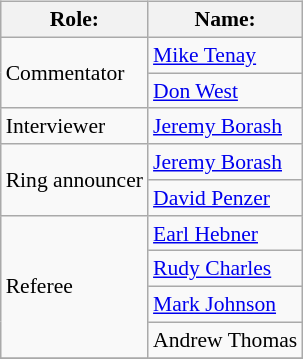<table class=wikitable style="font-size:90%; margin: 0.5em 0 0.5em 1em; float: right; clear: right;">
<tr>
<th>Role:</th>
<th>Name:</th>
</tr>
<tr>
<td rowspan="2">Commentator</td>
<td><a href='#'>Mike Tenay</a></td>
</tr>
<tr>
<td><a href='#'>Don West</a></td>
</tr>
<tr>
<td>Interviewer</td>
<td><a href='#'>Jeremy Borash</a></td>
</tr>
<tr>
<td rowspan="2">Ring announcer</td>
<td><a href='#'>Jeremy Borash</a></td>
</tr>
<tr>
<td><a href='#'>David Penzer</a></td>
</tr>
<tr>
<td rowspan="4">Referee</td>
<td><a href='#'>Earl Hebner</a></td>
</tr>
<tr>
<td><a href='#'>Rudy Charles</a></td>
</tr>
<tr>
<td><a href='#'>Mark Johnson</a></td>
</tr>
<tr>
<td>Andrew Thomas</td>
</tr>
<tr>
</tr>
</table>
